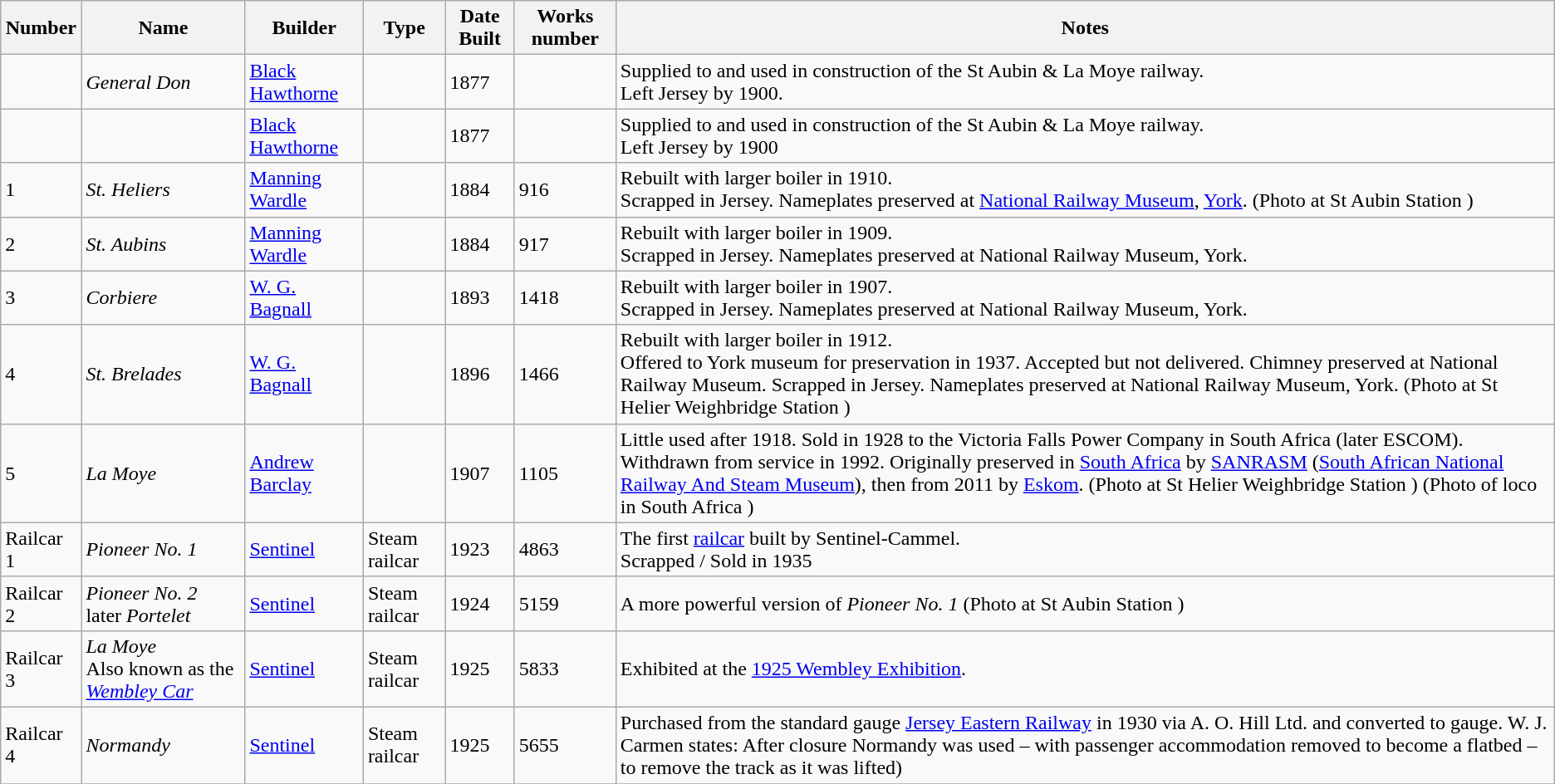<table class="wikitable">
<tr>
<th>Number</th>
<th>Name</th>
<th>Builder</th>
<th>Type</th>
<th>Date Built</th>
<th>Works number</th>
<th>Notes</th>
</tr>
<tr>
<td></td>
<td><em>General Don</em></td>
<td><a href='#'>Black Hawthorne</a></td>
<td></td>
<td>1877</td>
<td></td>
<td>Supplied to and used in construction of the St Aubin & La Moye railway.<br>Left Jersey by 1900.</td>
</tr>
<tr>
<td></td>
<td></td>
<td><a href='#'>Black Hawthorne</a></td>
<td></td>
<td>1877</td>
<td></td>
<td>Supplied to and used in construction of the St Aubin & La Moye railway.<br>Left Jersey by 1900</td>
</tr>
<tr .>
<td>1</td>
<td><em>St. Heliers</em></td>
<td><a href='#'>Manning Wardle</a></td>
<td></td>
<td>1884</td>
<td>916</td>
<td>Rebuilt with larger boiler in 1910.<br>Scrapped in Jersey.
Nameplates preserved at <a href='#'>National Railway Museum</a>, <a href='#'>York</a>. 
(Photo at St Aubin Station )</td>
</tr>
<tr>
<td>2</td>
<td><em>St. Aubins</em></td>
<td><a href='#'>Manning Wardle</a></td>
<td></td>
<td>1884</td>
<td>917</td>
<td>Rebuilt with larger boiler in 1909.<br>Scrapped in Jersey.
Nameplates preserved at National Railway Museum, York.</td>
</tr>
<tr>
<td>3</td>
<td><em>Corbiere</em></td>
<td><a href='#'>W. G. Bagnall</a></td>
<td></td>
<td>1893</td>
<td>1418</td>
<td>Rebuilt with larger boiler in 1907.<br>Scrapped in Jersey.
Nameplates preserved at National Railway Museum, York.</td>
</tr>
<tr>
<td>4</td>
<td><em>St. Brelades</em></td>
<td><a href='#'>W. G. Bagnall</a></td>
<td></td>
<td>1896</td>
<td>1466</td>
<td>Rebuilt with larger boiler in 1912.<br>Offered to York museum for preservation in 1937. Accepted but not delivered.  Chimney preserved at National Railway Museum.
Scrapped in Jersey.
Nameplates preserved at National Railway Museum, York. 
(Photo at St Helier Weighbridge Station )</td>
</tr>
<tr>
<td>5</td>
<td><em>La Moye</em></td>
<td><a href='#'>Andrew Barclay</a></td>
<td></td>
<td>1907</td>
<td>1105</td>
<td>Little used after 1918. Sold in 1928 to the Victoria Falls Power Company in South Africa (later ESCOM).<br>Withdrawn from service in 1992.
Originally preserved in <a href='#'>South Africa</a> by <a href='#'>SANRASM</a> (<a href='#'>South African National Railway And Steam Museum</a>), then from 2011 by <a href='#'>Eskom</a>. (Photo at St Helier Weighbridge Station )
(Photo of loco in South Africa )</td>
</tr>
<tr>
<td>Railcar 1</td>
<td><em>Pioneer No. 1</em></td>
<td><a href='#'>Sentinel</a></td>
<td>Steam railcar</td>
<td>1923</td>
<td>4863</td>
<td>The first <a href='#'>railcar</a> built by Sentinel-Cammel.<br>Scrapped / Sold in 1935</td>
</tr>
<tr>
<td>Railcar 2</td>
<td><em>Pioneer No. 2</em><br>later <em>Portelet</em></td>
<td><a href='#'>Sentinel</a></td>
<td>Steam railcar</td>
<td>1924</td>
<td>5159</td>
<td>A more powerful version of <em>Pioneer No. 1</em> (Photo at St Aubin Station )</td>
</tr>
<tr>
<td>Railcar 3</td>
<td><em>La Moye</em><br>Also known as the <em><a href='#'>Wembley Car</a></em></td>
<td><a href='#'>Sentinel</a></td>
<td>Steam railcar</td>
<td>1925</td>
<td>5833</td>
<td>Exhibited at the <a href='#'>1925 Wembley Exhibition</a>.</td>
</tr>
<tr>
<td>Railcar 4</td>
<td><em>Normandy</em></td>
<td><a href='#'>Sentinel</a></td>
<td>Steam railcar</td>
<td>1925</td>
<td>5655</td>
<td>Purchased from the standard gauge <a href='#'>Jersey Eastern Railway</a> in 1930 via A. O. Hill Ltd. and converted to  gauge.  W. J. Carmen states:  After closure Normandy was used – with passenger accommodation removed to become a flatbed – to remove the track as it was lifted)</td>
</tr>
<tr>
</tr>
</table>
